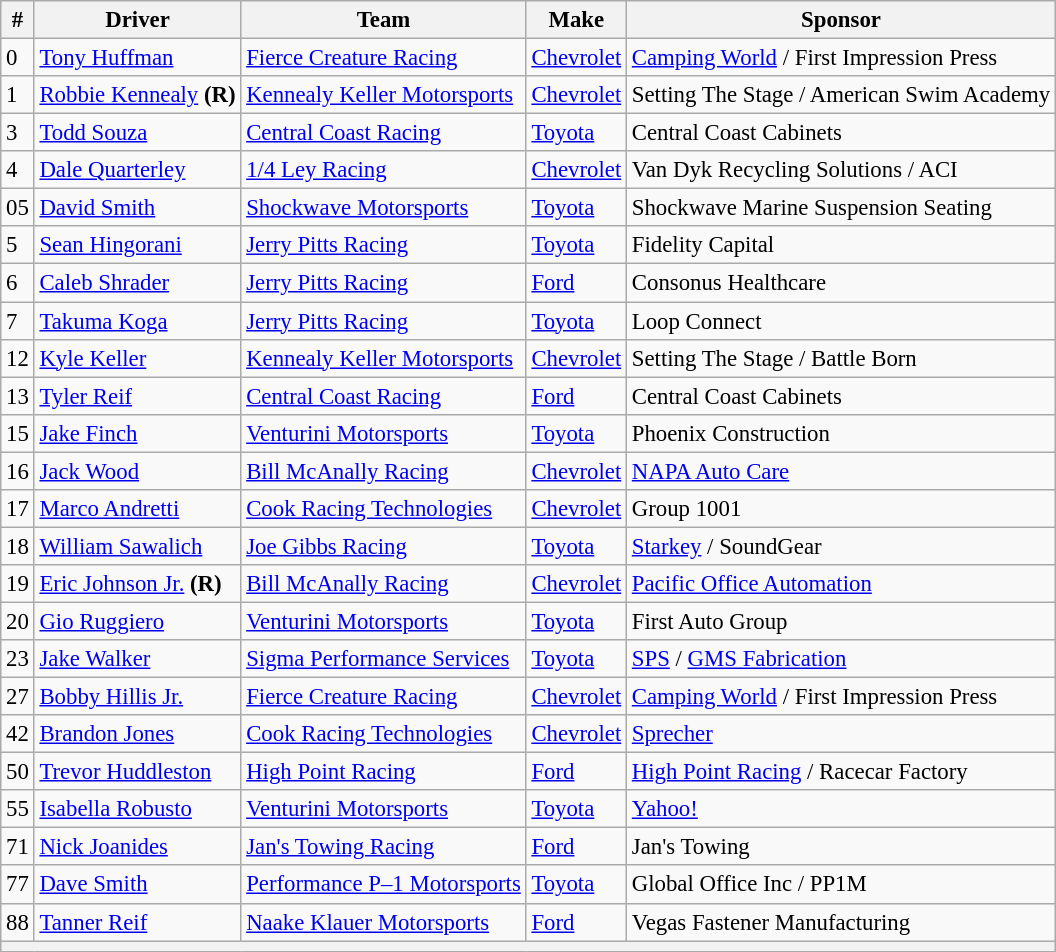<table class="wikitable" style="font-size: 95%;">
<tr>
<th>#</th>
<th>Driver</th>
<th>Team</th>
<th>Make</th>
<th>Sponsor</th>
</tr>
<tr>
<td>0</td>
<td><a href='#'>Tony Huffman</a></td>
<td><a href='#'>Fierce Creature Racing</a></td>
<td><a href='#'>Chevrolet</a></td>
<td><a href='#'>Camping World</a> / First Impression Press</td>
</tr>
<tr>
<td>1</td>
<td nowrap><a href='#'>Robbie Kennealy</a> <strong>(R)</strong></td>
<td><a href='#'>Kennealy Keller Motorsports</a></td>
<td><a href='#'>Chevrolet</a></td>
<td nowrap>Setting The Stage / American Swim Academy</td>
</tr>
<tr>
<td>3</td>
<td><a href='#'>Todd Souza</a></td>
<td><a href='#'>Central Coast Racing</a></td>
<td><a href='#'>Toyota</a></td>
<td>Central Coast Cabinets</td>
</tr>
<tr>
<td>4</td>
<td><a href='#'>Dale Quarterley</a></td>
<td><a href='#'>1/4 Ley Racing</a></td>
<td><a href='#'>Chevrolet</a></td>
<td>Van Dyk Recycling Solutions / ACI</td>
</tr>
<tr>
<td>05</td>
<td><a href='#'>David Smith</a></td>
<td><a href='#'>Shockwave Motorsports</a></td>
<td><a href='#'>Toyota</a></td>
<td>Shockwave Marine Suspension Seating</td>
</tr>
<tr>
<td>5</td>
<td><a href='#'>Sean Hingorani</a></td>
<td><a href='#'>Jerry Pitts Racing</a></td>
<td><a href='#'>Toyota</a></td>
<td>Fidelity Capital</td>
</tr>
<tr>
<td>6</td>
<td><a href='#'>Caleb Shrader</a></td>
<td><a href='#'>Jerry Pitts Racing</a></td>
<td><a href='#'>Ford</a></td>
<td>Consonus Healthcare</td>
</tr>
<tr>
<td>7</td>
<td><a href='#'>Takuma Koga</a></td>
<td><a href='#'>Jerry Pitts Racing</a></td>
<td><a href='#'>Toyota</a></td>
<td>Loop Connect</td>
</tr>
<tr>
<td>12</td>
<td><a href='#'>Kyle Keller</a></td>
<td><a href='#'>Kennealy Keller Motorsports</a></td>
<td><a href='#'>Chevrolet</a></td>
<td>Setting The Stage / Battle Born</td>
</tr>
<tr>
<td>13</td>
<td><a href='#'>Tyler Reif</a></td>
<td><a href='#'>Central Coast Racing</a></td>
<td><a href='#'>Ford</a></td>
<td>Central Coast Cabinets</td>
</tr>
<tr>
<td>15</td>
<td><a href='#'>Jake Finch</a></td>
<td><a href='#'>Venturini Motorsports</a></td>
<td><a href='#'>Toyota</a></td>
<td>Phoenix Construction</td>
</tr>
<tr>
<td>16</td>
<td><a href='#'>Jack Wood</a></td>
<td><a href='#'>Bill McAnally Racing</a></td>
<td><a href='#'>Chevrolet</a></td>
<td><a href='#'>NAPA Auto Care</a></td>
</tr>
<tr>
<td>17</td>
<td><a href='#'>Marco Andretti</a></td>
<td><a href='#'>Cook Racing Technologies</a></td>
<td><a href='#'>Chevrolet</a></td>
<td>Group 1001</td>
</tr>
<tr>
<td>18</td>
<td><a href='#'>William Sawalich</a></td>
<td><a href='#'>Joe Gibbs Racing</a></td>
<td><a href='#'>Toyota</a></td>
<td><a href='#'>Starkey</a> / SoundGear</td>
</tr>
<tr>
<td>19</td>
<td><a href='#'>Eric Johnson Jr.</a> <strong>(R)</strong></td>
<td><a href='#'>Bill McAnally Racing</a></td>
<td><a href='#'>Chevrolet</a></td>
<td><a href='#'>Pacific Office Automation</a></td>
</tr>
<tr>
<td>20</td>
<td><a href='#'>Gio Ruggiero</a></td>
<td><a href='#'>Venturini Motorsports</a></td>
<td><a href='#'>Toyota</a></td>
<td>First Auto Group</td>
</tr>
<tr>
<td>23</td>
<td><a href='#'>Jake Walker</a></td>
<td><a href='#'>Sigma Performance Services</a></td>
<td><a href='#'>Toyota</a></td>
<td><a href='#'>SPS</a> / <a href='#'>GMS Fabrication</a></td>
</tr>
<tr>
<td>27</td>
<td><a href='#'>Bobby Hillis Jr.</a></td>
<td><a href='#'>Fierce Creature Racing</a></td>
<td><a href='#'>Chevrolet</a></td>
<td><a href='#'>Camping World</a> / First Impression Press</td>
</tr>
<tr>
<td>42</td>
<td><a href='#'>Brandon Jones</a></td>
<td><a href='#'>Cook Racing Technologies</a></td>
<td><a href='#'>Chevrolet</a></td>
<td><a href='#'>Sprecher</a></td>
</tr>
<tr>
<td>50</td>
<td><a href='#'>Trevor Huddleston</a></td>
<td><a href='#'>High Point Racing</a></td>
<td><a href='#'>Ford</a></td>
<td><a href='#'>High Point Racing</a> / Racecar Factory</td>
</tr>
<tr>
<td>55</td>
<td><a href='#'>Isabella Robusto</a></td>
<td><a href='#'>Venturini Motorsports</a></td>
<td><a href='#'>Toyota</a></td>
<td><a href='#'>Yahoo!</a></td>
</tr>
<tr>
<td>71</td>
<td><a href='#'>Nick Joanides</a></td>
<td><a href='#'>Jan's Towing Racing</a></td>
<td><a href='#'>Ford</a></td>
<td>Jan's Towing</td>
</tr>
<tr>
<td>77</td>
<td><a href='#'>Dave Smith</a></td>
<td nowrap><a href='#'>Performance P–1 Motorsports</a></td>
<td><a href='#'>Toyota</a></td>
<td>Global Office Inc / PP1M</td>
</tr>
<tr>
<td>88</td>
<td><a href='#'>Tanner Reif</a></td>
<td><a href='#'>Naake Klauer Motorsports</a></td>
<td><a href='#'>Ford</a></td>
<td>Vegas Fastener Manufacturing</td>
</tr>
<tr>
<th colspan="5"></th>
</tr>
</table>
